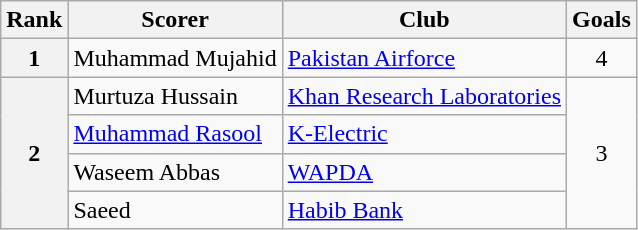<table class="wikitable" style="text-align:center">
<tr>
<th>Rank</th>
<th>Scorer</th>
<th>Club</th>
<th>Goals</th>
</tr>
<tr>
<th>1</th>
<td align="left">Muhammad Mujahid</td>
<td align="left"><a href='#'>Pakistan Airforce</a></td>
<td>4</td>
</tr>
<tr>
<th rowspan="4">2</th>
<td align="left">Murtuza Hussain</td>
<td align="left"><a href='#'>Khan Research Laboratories</a></td>
<td rowspan="4">3</td>
</tr>
<tr>
<td align="left"><a href='#'>Muhammad Rasool</a></td>
<td align="left"><a href='#'>K-Electric</a></td>
</tr>
<tr>
<td align="left">Waseem Abbas</td>
<td align="left"><a href='#'>WAPDA</a></td>
</tr>
<tr>
<td align="left">Saeed</td>
<td align="left"><a href='#'>Habib Bank</a></td>
</tr>
</table>
